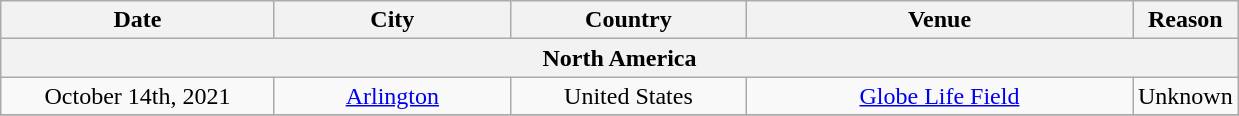<table class="wikitable" style="text-align:center;">
<tr>
<th style="width:175px;">Date</th>
<th style="width:150px;">City</th>
<th style="width:150px;">Country</th>
<th style="width:250px;">Venue</th>
<th>Reason</th>
</tr>
<tr>
<th colspan="6">North America</th>
</tr>
<tr>
<td>October 14th, 2021</td>
<td><a href='#'>Arlington</a></td>
<td>United States</td>
<td><a href='#'>Globe Life Field</a></td>
<td>Unknown</td>
</tr>
<tr>
</tr>
</table>
